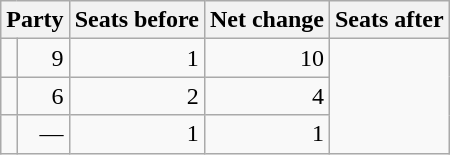<table class=wikitable style="text-align:right">
<tr>
<th colspan="2">Party</th>
<th>Seats before</th>
<th>Net change</th>
<th>Seats after</th>
</tr>
<tr>
<td></td>
<td>9</td>
<td> 1</td>
<td>10</td>
</tr>
<tr>
<td></td>
<td>6</td>
<td> 2</td>
<td>4</td>
</tr>
<tr>
<td></td>
<td>—</td>
<td> 1</td>
<td>1</td>
</tr>
</table>
